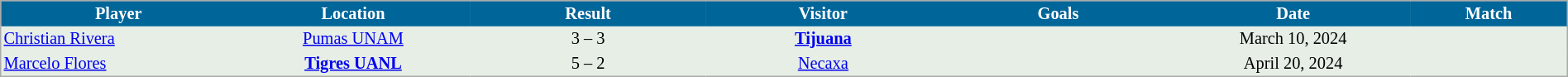<table class="col2izq" cellpadding="2" cellspacing="0" style="background: #E6EEE6; border: 1px #aaa solid; border-collapse: collapse; font-size: 85%; text-align:center;" width="100%">
<tr bgcolor="#06699" style="color:white;">
<th style="background:#006699" width="15%">Player</th>
<th style="background:#006699" width="15%">Location</th>
<th style="background:#006699" width="15%">Result</th>
<th style="background:#006699" width="15%">Visitor</th>
<th style="background:#006699" width="15%">Goals</th>
<th style="background:#006699" width="15%">Date</th>
<th style="background:#006699" width="15%">Match</th>
</tr>
<tr>
<td align=left> <a href='#'>Christian Rivera</a></td>
<td><a href='#'>Pumas UNAM</a></td>
<td>3 – 3</td>
<td><strong><a href='#'>Tijuana</a></strong></td>
<td>  </td>
<td>March 10, 2024</td>
<td></td>
</tr>
<tr>
<td align=left> <a href='#'>Marcelo Flores</a></td>
<td><strong><a href='#'>Tigres UANL</a></strong></td>
<td>5 – 2</td>
<td><a href='#'>Necaxa</a></td>
<td>  </td>
<td>April 20, 2024</td>
<td></td>
</tr>
</table>
